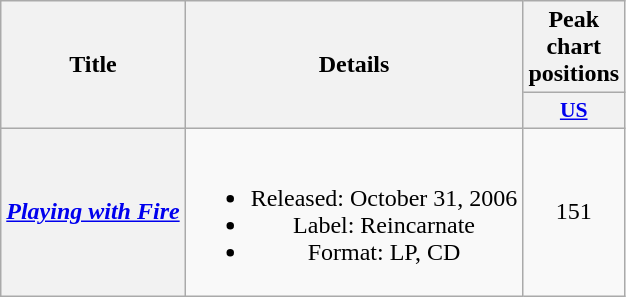<table class="wikitable plainrowheaders" style="text-align:center;">
<tr>
<th rowspan="2">Title</th>
<th rowspan="2">Details</th>
<th>Peak chart positions</th>
</tr>
<tr>
<th scope="col" style="width:3em;font-size:90%;"><a href='#'>US</a><br></th>
</tr>
<tr>
<th scope="row"><em><a href='#'>Playing with Fire</a></em></th>
<td><br><ul><li>Released: October 31, 2006</li><li>Label: Reincarnate</li><li>Format: LP, CD</li></ul></td>
<td>151</td>
</tr>
</table>
